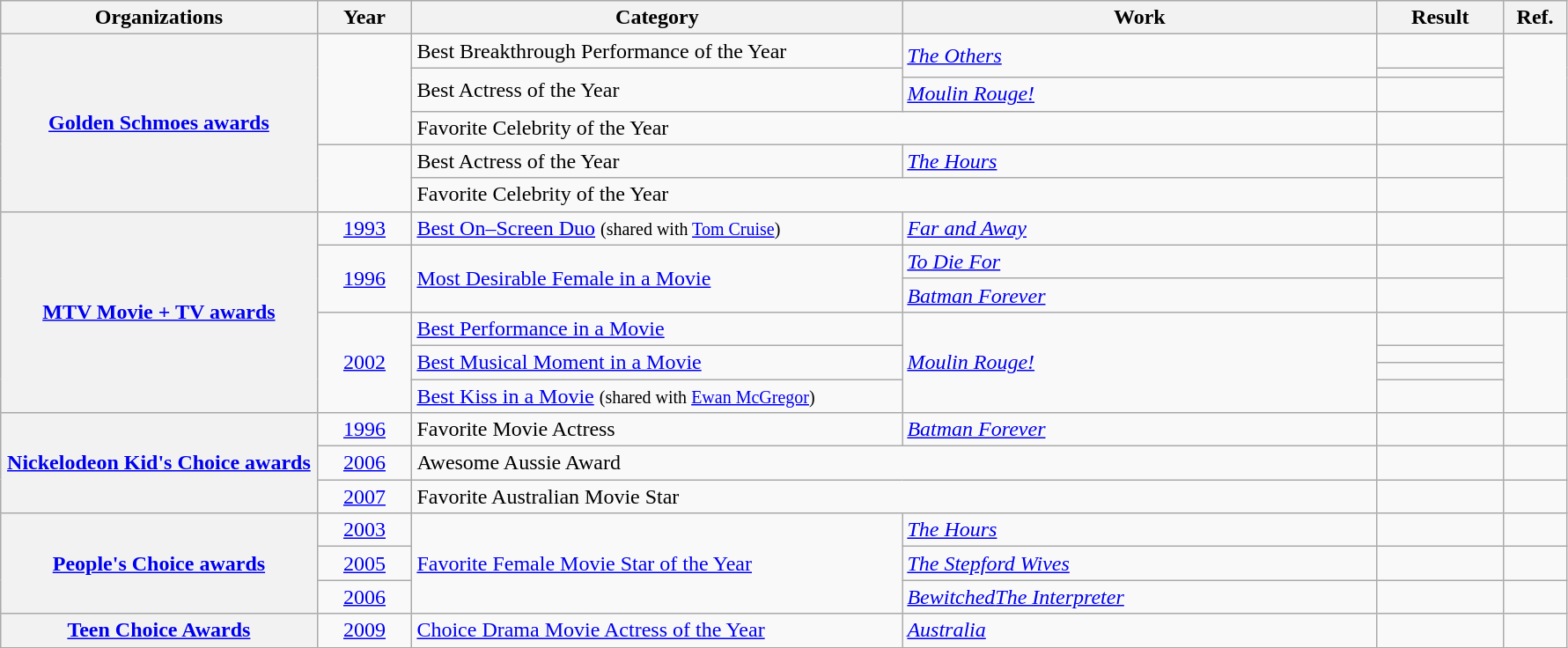<table class="wikitable sortable plainrowheaders">
<tr>
<th scope="col" style="width:20%;">Organizations</th>
<th scope="col" style="width:6%;">Year</th>
<th scope="col" style="width:31%;">Category</th>
<th scope="col" style="width:30%;">Work</th>
<th scope="col" style="width:8%;">Result</th>
<th scope="col" style="width:4%;" class="unsortable">Ref.</th>
</tr>
<tr>
<th rowspan="6" scope="row"><a href='#'>Golden Schmoes awards</a></th>
<td style="text-align:center;", rowspan="4"></td>
<td>Best Breakthrough Performance of the Year</td>
<td rowspan="2"><em><a href='#'>The Others</a></em></td>
<td></td>
<td rowspan="4"></td>
</tr>
<tr>
<td rowspan="2">Best Actress of the Year</td>
<td></td>
</tr>
<tr>
<td><em><a href='#'>Moulin Rouge!</a></em></td>
<td></td>
</tr>
<tr>
<td colspan=2>Favorite Celebrity of the Year</td>
<td></td>
</tr>
<tr>
<td style="text-align:center;", rowspan="2"></td>
<td>Best Actress of the Year</td>
<td><em><a href='#'>The Hours</a></em></td>
<td></td>
<td rowspan="2"></td>
</tr>
<tr>
<td colspan=2>Favorite Celebrity of the Year</td>
<td></td>
</tr>
<tr>
<th rowspan="7" scope="row"><a href='#'>MTV Movie + TV awards</a></th>
<td style="text-align:center;"><a href='#'>1993</a></td>
<td><a href='#'>Best On–Screen Duo</a> <small>(shared with <a href='#'>Tom Cruise</a>)</small></td>
<td><em><a href='#'>Far and Away</a></em></td>
<td></td>
<td></td>
</tr>
<tr>
<td style="text-align:center;", rowspan="2"><a href='#'>1996</a></td>
<td rowspan="2"><a href='#'>Most Desirable Female in a Movie</a></td>
<td><em><a href='#'>To Die For</a></em></td>
<td></td>
<td rowspan="2"></td>
</tr>
<tr>
<td><em><a href='#'>Batman Forever</a></em></td>
<td></td>
</tr>
<tr>
<td style="text-align:center;", rowspan="4"><a href='#'>2002</a></td>
<td><a href='#'>Best Performance in a Movie</a></td>
<td rowspan="4"><em><a href='#'>Moulin Rouge!</a></em></td>
<td></td>
<td rowspan="4"></td>
</tr>
<tr>
<td rowspan=2><a href='#'>Best Musical Moment in a Movie</a></td>
<td></td>
</tr>
<tr>
<td></td>
</tr>
<tr>
<td><a href='#'>Best Kiss in a Movie</a> <small>(shared with <a href='#'>Ewan McGregor</a>)</small></td>
<td></td>
</tr>
<tr>
<th rowspan="3" scope="row"><a href='#'>Nickelodeon Kid's Choice awards</a></th>
<td style="text-align:center;"><a href='#'>1996</a></td>
<td>Favorite Movie Actress</td>
<td><em><a href='#'>Batman Forever</a></em></td>
<td></td>
<td></td>
</tr>
<tr>
<td style="text-align:center;"><a href='#'>2006</a></td>
<td colspan=2>Awesome Aussie Award</td>
<td></td>
<td></td>
</tr>
<tr>
<td style="text-align:center;"><a href='#'>2007</a></td>
<td colspan=2>Favorite Australian Movie Star</td>
<td></td>
<td></td>
</tr>
<tr>
<th rowspan="3" scope="row"><a href='#'>People's Choice awards</a></th>
<td style="text-align:center;"><a href='#'>2003</a></td>
<td rowspan=3><a href='#'>Favorite Female Movie Star of the Year</a></td>
<td><em><a href='#'>The Hours</a></em></td>
<td></td>
<td></td>
</tr>
<tr>
<td style="text-align:center;"><a href='#'>2005</a></td>
<td><em><a href='#'>The Stepford Wives</a></em></td>
<td></td>
<td></td>
</tr>
<tr>
<td style="text-align:center;"><a href='#'>2006</a></td>
<td><em><a href='#'>Bewitched</a><a href='#'>The Interpreter</a></em></td>
<td></td>
<td></td>
</tr>
<tr>
<th rowspan="1" scope="row"><a href='#'>Teen Choice Awards</a></th>
<td style="text-align:center;"><a href='#'>2009</a></td>
<td><a href='#'>Choice Drama Movie Actress of the Year</a></td>
<td><em><a href='#'>Australia</a></em></td>
<td></td>
<td></td>
</tr>
</table>
